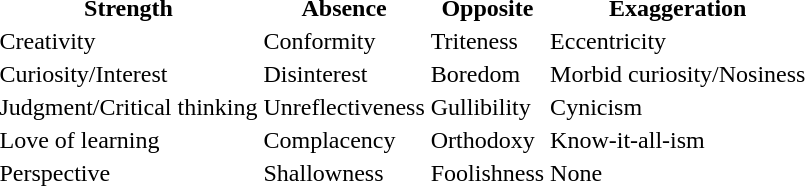<table>
<tr>
<th>Strength</th>
<th>Absence</th>
<th>Opposite</th>
<th>Exaggeration</th>
</tr>
<tr>
<td>Creativity</td>
<td>Conformity</td>
<td>Triteness</td>
<td>Eccentricity</td>
</tr>
<tr>
<td>Curiosity/Interest</td>
<td>Disinterest</td>
<td>Boredom</td>
<td>Morbid curiosity/Nosiness</td>
</tr>
<tr>
<td>Judgment/Critical thinking</td>
<td>Unreflectiveness</td>
<td>Gullibility</td>
<td>Cynicism</td>
</tr>
<tr>
<td>Love of learning</td>
<td>Complacency</td>
<td>Orthodoxy</td>
<td>Know-it-all-ism</td>
</tr>
<tr>
<td>Perspective</td>
<td>Shallowness</td>
<td>Foolishness</td>
<td>None</td>
</tr>
</table>
